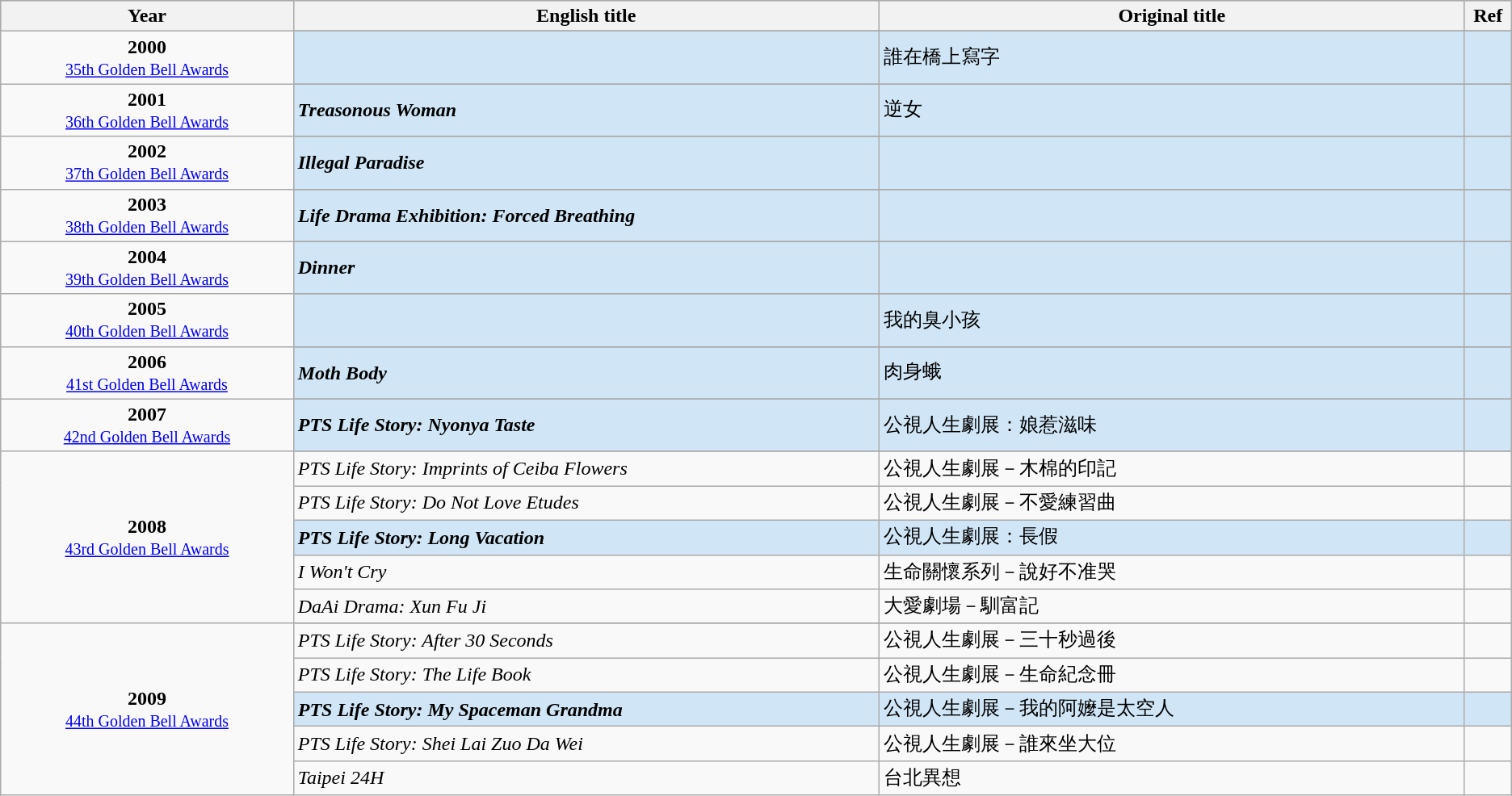<table class="wikitable">
<tr style="background:#bebebe;">
<th style="width:15%;">Year</th>
<th style="width:30%;">English title</th>
<th style="width:30%;">Original title</th>
<th style="width:2%;">Ref</th>
</tr>
<tr>
<td rowspan=2 style="text-align:center"><strong>2000</strong> <br> <small><a href='#'>35th Golden Bell Awards</a></small></td>
</tr>
<tr rowspan=2 style="background:#d0e5f5">
<td></td>
<td>誰在橋上寫字</td>
<td></td>
</tr>
<tr>
<td rowspan=2 style="text-align:center"><strong>2001</strong> <br> <small><a href='#'>36th Golden Bell Awards</a></small></td>
</tr>
<tr rowspan=2 style="background:#d0e5f5">
<td><strong><em>Treasonous Woman</em></strong></td>
<td>逆女</td>
<td></td>
</tr>
<tr>
<td rowspan=2 style="text-align:center"><strong>2002</strong> <br> <small><a href='#'>37th Golden Bell Awards</a></small></td>
</tr>
<tr rowspan=2 style="background:#d0e5f5">
<td><strong><em>Illegal Paradise</em></strong></td>
<td></td>
<td></td>
</tr>
<tr>
<td rowspan=2 style="text-align:center"><strong>2003</strong> <br> <small><a href='#'>38th Golden Bell Awards</a></small></td>
</tr>
<tr rowspan=2 style="background:#d0e5f5">
<td><strong><em>Life Drama Exhibition: Forced Breathing</em></strong></td>
<td></td>
<td></td>
</tr>
<tr>
<td rowspan=2 style="text-align:center"><strong>2004</strong> <br> <small><a href='#'>39th Golden Bell Awards</a></small></td>
</tr>
<tr rowspan=2 style="background:#d0e5f5">
<td><strong><em>Dinner</em></strong></td>
<td></td>
<td></td>
</tr>
<tr>
<td rowspan=2 style="text-align:center"><strong>2005</strong> <br> <small><a href='#'>40th Golden Bell Awards</a></small></td>
</tr>
<tr rowspan=2 style="background:#d0e5f5">
<td></td>
<td>我的臭小孩</td>
<td></td>
</tr>
<tr>
<td rowspan=2 style="text-align:center"><strong>2006</strong> <br> <small><a href='#'>41st Golden Bell Awards</a></small></td>
</tr>
<tr rowspan=2 style="background:#d0e5f5">
<td><strong><em>Moth Body</em></strong></td>
<td>肉身蛾</td>
<td></td>
</tr>
<tr>
<td rowspan=2 style="text-align:center"><strong>2007</strong> <br> <small><a href='#'>42nd Golden Bell Awards</a></small></td>
</tr>
<tr rowspan=2 style="background:#d0e5f5">
<td><strong><em>PTS Life Story: Nyonya Taste</em></strong></td>
<td>公視人生劇展：娘惹滋味</td>
<td></td>
</tr>
<tr>
<td rowspan=6 style="text-align:center"><strong>2008</strong> <br> <small><a href='#'>43rd Golden Bell Awards</a></small></td>
</tr>
<tr>
<td><em>PTS Life Story: Imprints of Ceiba Flowers</em></td>
<td>公視人生劇展－木棉的印記</td>
<td></td>
</tr>
<tr>
<td><em>PTS Life Story: Do Not Love Etudes</em></td>
<td>公視人生劇展－不愛練習曲</td>
<td></td>
</tr>
<tr rowspan=2 style="background:#d0e5f5">
<td><strong><em>PTS Life Story: Long Vacation</em></strong></td>
<td>公視人生劇展：長假</td>
<td></td>
</tr>
<tr>
<td><em>I Won't Cry</em></td>
<td>生命關懷系列－說好不准哭</td>
<td></td>
</tr>
<tr>
<td><em>DaAi Drama: Xun Fu Ji</em></td>
<td>大愛劇場－馴富記</td>
<td></td>
</tr>
<tr>
<td rowspan=6 style="text-align:center"><strong>2009</strong> <br> <small><a href='#'>44th Golden Bell Awards</a></small></td>
</tr>
<tr>
<td><em>PTS Life Story: After 30 Seconds</em></td>
<td>公視人生劇展－三十秒過後</td>
<td></td>
</tr>
<tr>
<td><em>PTS Life Story: The Life Book</em></td>
<td>公視人生劇展－生命紀念冊</td>
<td></td>
</tr>
<tr rowspan=2 style="background:#d0e5f5">
<td><strong><em>PTS Life Story: My Spaceman Grandma</em></strong></td>
<td>公視人生劇展－我的阿嬤是太空人</td>
<td></td>
</tr>
<tr>
<td><em>PTS Life Story: Shei Lai Zuo Da Wei</em></td>
<td>公視人生劇展－誰來坐大位</td>
<td></td>
</tr>
<tr>
<td><em>Taipei 24H</em></td>
<td>台北異想</td>
<td></td>
</tr>
</table>
